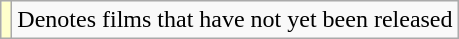<table class="wikitable">
<tr>
<td style="background:#FFFFCC;"></td>
<td>Denotes films that have not yet been released</td>
</tr>
</table>
